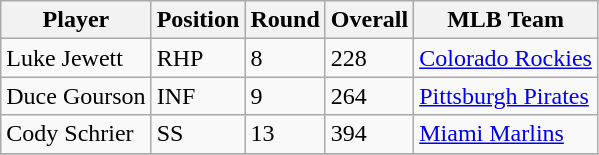<table class="wikitable">
<tr>
<th>Player</th>
<th>Position</th>
<th>Round</th>
<th>Overall</th>
<th>MLB Team</th>
</tr>
<tr>
<td>Luke Jewett</td>
<td>RHP</td>
<td>8</td>
<td>228</td>
<td><a href='#'>Colorado Rockies</a></td>
</tr>
<tr>
<td>Duce Gourson</td>
<td>INF</td>
<td>9</td>
<td>264</td>
<td><a href='#'>Pittsburgh Pirates</a></td>
</tr>
<tr>
<td>Cody Schrier</td>
<td>SS</td>
<td>13</td>
<td>394</td>
<td><a href='#'>Miami Marlins</a></td>
</tr>
<tr>
</tr>
</table>
